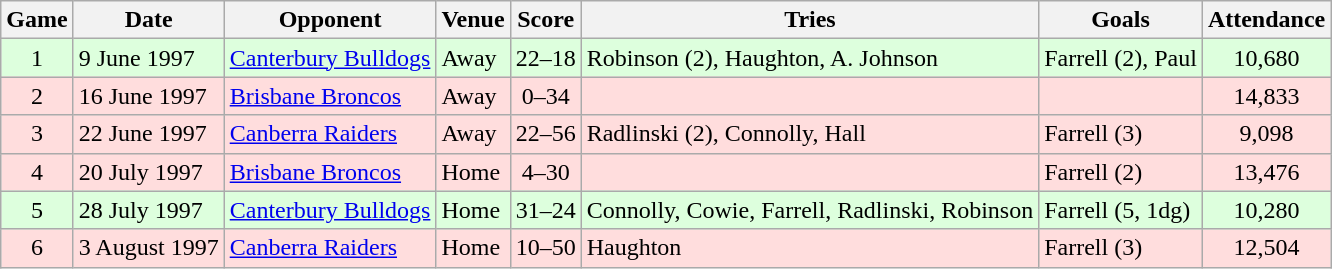<table class="wikitable">
<tr>
<th>Game</th>
<th>Date</th>
<th>Opponent</th>
<th>Venue</th>
<th>Score</th>
<th>Tries</th>
<th>Goals</th>
<th>Attendance</th>
</tr>
<tr bgcolor="#ddffdd">
<td align="center">1</td>
<td>9 June 1997</td>
<td><a href='#'>Canterbury Bulldogs</a></td>
<td>Away</td>
<td align="center">22–18</td>
<td>Robinson (2), Haughton, A. Johnson</td>
<td>Farrell (2), Paul</td>
<td align="center">10,680</td>
</tr>
<tr bgcolor="#ffdddd">
<td align="center">2</td>
<td>16 June 1997</td>
<td><a href='#'>Brisbane Broncos</a></td>
<td>Away</td>
<td align="center">0–34</td>
<td></td>
<td></td>
<td align="center">14,833</td>
</tr>
<tr bgcolor="#ffdddd">
<td align="center">3</td>
<td>22 June 1997</td>
<td><a href='#'>Canberra Raiders</a></td>
<td>Away</td>
<td align="center">22–56</td>
<td>Radlinski (2), Connolly, Hall</td>
<td>Farrell (3)</td>
<td align="center">9,098</td>
</tr>
<tr bgcolor="#ffdddd">
<td align="center">4</td>
<td>20 July 1997</td>
<td><a href='#'>Brisbane Broncos</a></td>
<td>Home</td>
<td align="center">4–30</td>
<td></td>
<td>Farrell (2)</td>
<td align="center">13,476</td>
</tr>
<tr bgcolor="#ddffdd">
<td align="center">5</td>
<td>28 July 1997</td>
<td><a href='#'>Canterbury Bulldogs</a></td>
<td>Home</td>
<td align="center">31–24</td>
<td>Connolly, Cowie, Farrell, Radlinski, Robinson</td>
<td>Farrell (5, 1dg)</td>
<td align="center">10,280</td>
</tr>
<tr bgcolor="#ffdddd">
<td align="center">6</td>
<td>3 August 1997</td>
<td><a href='#'>Canberra Raiders</a></td>
<td>Home</td>
<td align="center">10–50</td>
<td>Haughton</td>
<td>Farrell (3)</td>
<td align="center">12,504</td>
</tr>
</table>
